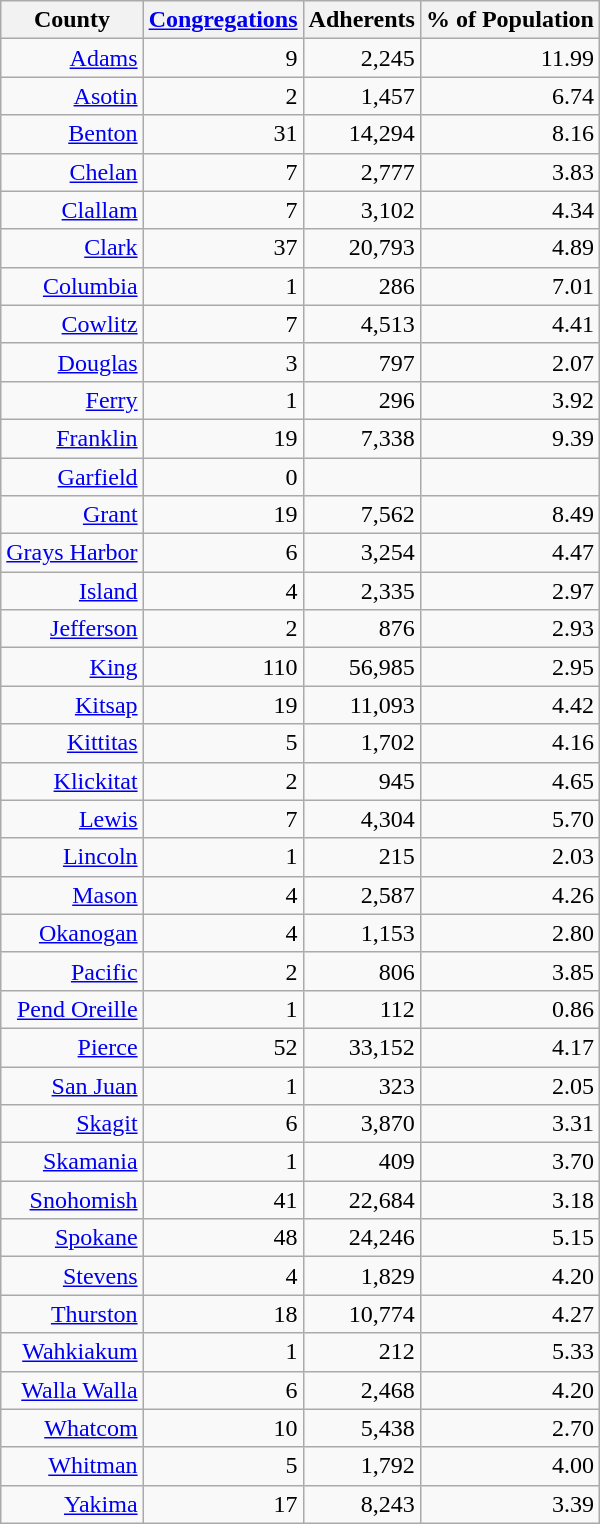<table class="wikitable sortable mw-collapsible mw-collapsed" style="text-align: right">
<tr>
<th>County</th>
<th><a href='#'>Congregations</a></th>
<th>Adherents</th>
<th>% of Population</th>
</tr>
<tr>
<td><a href='#'>Adams</a></td>
<td>9</td>
<td>2,245</td>
<td>11.99</td>
</tr>
<tr>
<td><a href='#'>Asotin</a></td>
<td>2</td>
<td>1,457</td>
<td>6.74</td>
</tr>
<tr>
<td><a href='#'>Benton</a></td>
<td>31</td>
<td>14,294</td>
<td>8.16</td>
</tr>
<tr>
<td><a href='#'>Chelan</a></td>
<td>7</td>
<td>2,777</td>
<td>3.83</td>
</tr>
<tr>
<td><a href='#'>Clallam</a></td>
<td>7</td>
<td>3,102</td>
<td>4.34</td>
</tr>
<tr>
<td><a href='#'>Clark</a></td>
<td>37</td>
<td>20,793</td>
<td>4.89</td>
</tr>
<tr>
<td><a href='#'>Columbia</a></td>
<td>1</td>
<td>286</td>
<td>7.01</td>
</tr>
<tr>
<td><a href='#'>Cowlitz</a></td>
<td>7</td>
<td>4,513</td>
<td>4.41</td>
</tr>
<tr>
<td><a href='#'>Douglas</a></td>
<td>3</td>
<td>797</td>
<td>2.07</td>
</tr>
<tr>
<td><a href='#'>Ferry</a></td>
<td>1</td>
<td>296</td>
<td>3.92</td>
</tr>
<tr>
<td><a href='#'>Franklin</a></td>
<td>19</td>
<td>7,338</td>
<td>9.39</td>
</tr>
<tr>
<td><a href='#'>Garfield</a></td>
<td>0</td>
<td></td>
<td></td>
</tr>
<tr>
<td><a href='#'>Grant</a></td>
<td>19</td>
<td>7,562</td>
<td>8.49</td>
</tr>
<tr>
<td><a href='#'>Grays Harbor</a></td>
<td>6</td>
<td>3,254</td>
<td>4.47</td>
</tr>
<tr>
<td><a href='#'>Island</a></td>
<td>4</td>
<td>2,335</td>
<td>2.97</td>
</tr>
<tr>
<td><a href='#'>Jefferson</a></td>
<td>2</td>
<td>876</td>
<td>2.93</td>
</tr>
<tr>
<td><a href='#'>King</a></td>
<td>110</td>
<td>56,985</td>
<td>2.95</td>
</tr>
<tr>
<td><a href='#'>Kitsap</a></td>
<td>19</td>
<td>11,093</td>
<td>4.42</td>
</tr>
<tr>
<td><a href='#'>Kittitas</a></td>
<td>5</td>
<td>1,702</td>
<td>4.16</td>
</tr>
<tr>
<td><a href='#'>Klickitat</a></td>
<td>2</td>
<td>945</td>
<td>4.65</td>
</tr>
<tr>
<td><a href='#'>Lewis</a></td>
<td>7</td>
<td>4,304</td>
<td>5.70</td>
</tr>
<tr>
<td><a href='#'>Lincoln</a></td>
<td>1</td>
<td>215</td>
<td>2.03</td>
</tr>
<tr>
<td><a href='#'>Mason</a></td>
<td>4</td>
<td>2,587</td>
<td>4.26</td>
</tr>
<tr>
<td><a href='#'>Okanogan</a></td>
<td>4</td>
<td>1,153</td>
<td>2.80</td>
</tr>
<tr>
<td><a href='#'>Pacific</a></td>
<td>2</td>
<td>806</td>
<td>3.85</td>
</tr>
<tr>
<td><a href='#'>Pend Oreille</a></td>
<td>1</td>
<td>112</td>
<td>0.86</td>
</tr>
<tr>
<td><a href='#'>Pierce</a></td>
<td>52</td>
<td>33,152</td>
<td>4.17</td>
</tr>
<tr>
<td><a href='#'>San Juan</a></td>
<td>1</td>
<td>323</td>
<td>2.05</td>
</tr>
<tr>
<td><a href='#'>Skagit</a></td>
<td>6</td>
<td>3,870</td>
<td>3.31</td>
</tr>
<tr>
<td><a href='#'>Skamania</a></td>
<td>1</td>
<td>409</td>
<td>3.70</td>
</tr>
<tr>
<td><a href='#'>Snohomish</a></td>
<td>41</td>
<td>22,684</td>
<td>3.18</td>
</tr>
<tr>
<td><a href='#'>Spokane</a></td>
<td>48</td>
<td>24,246</td>
<td>5.15</td>
</tr>
<tr>
<td><a href='#'>Stevens</a></td>
<td>4</td>
<td>1,829</td>
<td>4.20</td>
</tr>
<tr>
<td><a href='#'>Thurston</a></td>
<td>18</td>
<td>10,774</td>
<td>4.27</td>
</tr>
<tr>
<td><a href='#'>Wahkiakum</a></td>
<td>1</td>
<td>212</td>
<td>5.33</td>
</tr>
<tr>
<td><a href='#'>Walla Walla</a></td>
<td>6</td>
<td>2,468</td>
<td>4.20</td>
</tr>
<tr>
<td><a href='#'>Whatcom</a></td>
<td>10</td>
<td>5,438</td>
<td>2.70</td>
</tr>
<tr>
<td><a href='#'>Whitman</a></td>
<td>5</td>
<td>1,792</td>
<td>4.00</td>
</tr>
<tr>
<td><a href='#'>Yakima</a></td>
<td>17</td>
<td>8,243</td>
<td>3.39</td>
</tr>
</table>
